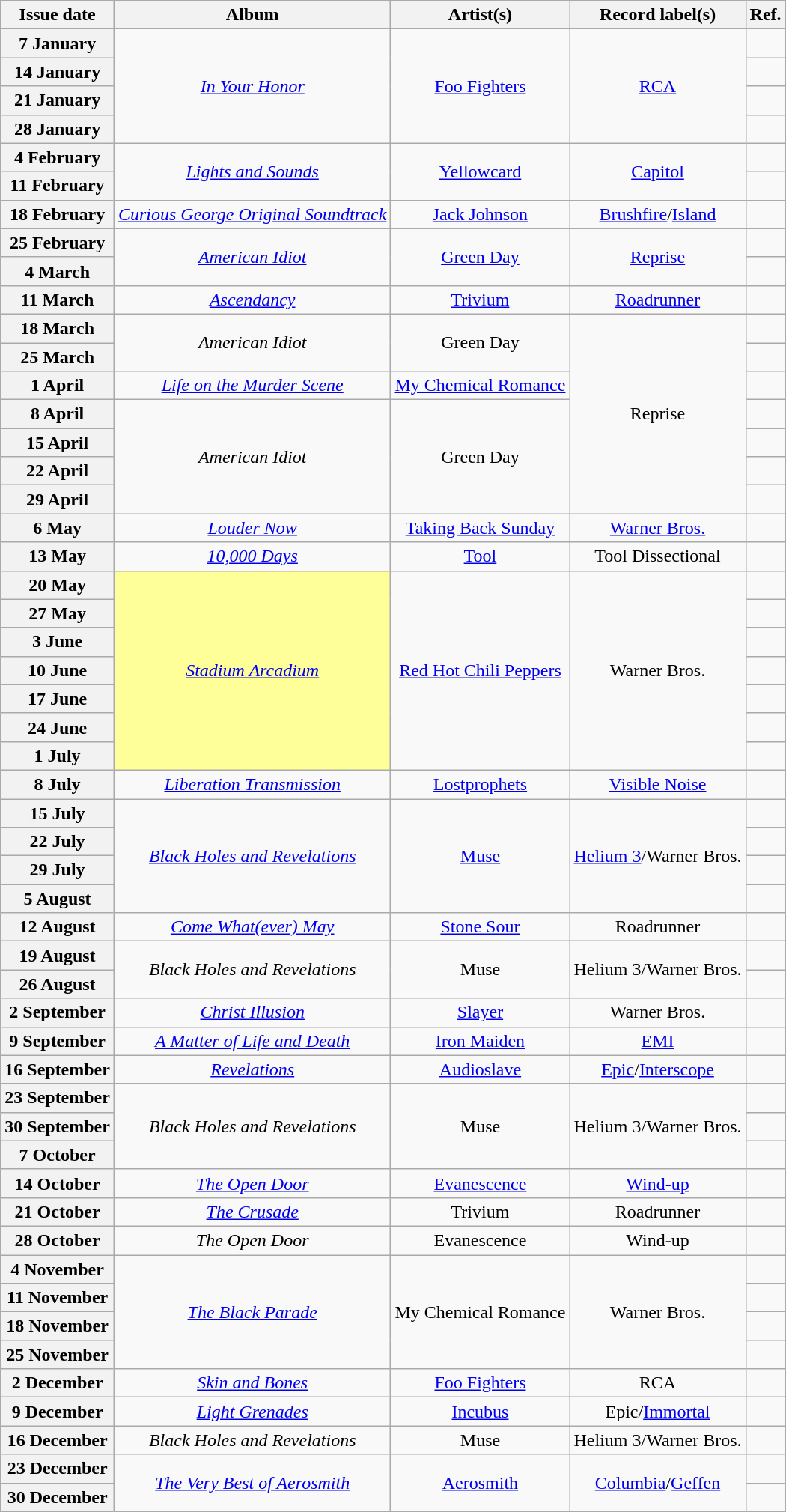<table class="wikitable plainrowheaders" style="text-align:center">
<tr>
<th scope="col">Issue date</th>
<th scope="col">Album</th>
<th scope="col">Artist(s)</th>
<th scope="col">Record label(s)</th>
<th scope="col">Ref.</th>
</tr>
<tr>
<th scope="row">7 January</th>
<td rowspan="4"><em><a href='#'>In Your Honor</a></em></td>
<td rowspan="4"><a href='#'>Foo Fighters</a></td>
<td rowspan="4"><a href='#'>RCA</a></td>
<td></td>
</tr>
<tr>
<th scope="row">14 January</th>
<td></td>
</tr>
<tr>
<th scope="row">21 January</th>
<td></td>
</tr>
<tr>
<th scope="row">28 January</th>
<td></td>
</tr>
<tr>
<th scope="row">4 February</th>
<td rowspan="2"><em><a href='#'>Lights and Sounds</a></em></td>
<td rowspan="2"><a href='#'>Yellowcard</a></td>
<td rowspan="2"><a href='#'>Capitol</a></td>
<td></td>
</tr>
<tr>
<th scope="row">11 February</th>
<td></td>
</tr>
<tr>
<th scope="row">18 February</th>
<td><em><a href='#'>Curious George Original Soundtrack</a></em></td>
<td><a href='#'>Jack Johnson</a></td>
<td><a href='#'>Brushfire</a>/<a href='#'>Island</a></td>
<td></td>
</tr>
<tr>
<th scope="row">25 February</th>
<td rowspan="2"><em><a href='#'>American Idiot</a></em></td>
<td rowspan="2"><a href='#'>Green Day</a></td>
<td rowspan="2"><a href='#'>Reprise</a></td>
<td></td>
</tr>
<tr>
<th scope="row">4 March</th>
<td></td>
</tr>
<tr>
<th scope="row">11 March</th>
<td><em><a href='#'>Ascendancy</a></em></td>
<td><a href='#'>Trivium</a></td>
<td><a href='#'>Roadrunner</a></td>
<td></td>
</tr>
<tr>
<th scope="row">18 March</th>
<td rowspan="2"><em>American Idiot</em></td>
<td rowspan="2">Green Day</td>
<td rowspan="7">Reprise</td>
<td></td>
</tr>
<tr>
<th scope="row">25 March</th>
<td></td>
</tr>
<tr>
<th scope="row">1 April</th>
<td><em><a href='#'>Life on the Murder Scene</a></em></td>
<td><a href='#'>My Chemical Romance</a></td>
<td></td>
</tr>
<tr>
<th scope="row">8 April</th>
<td rowspan="4"><em>American Idiot</em></td>
<td rowspan="4">Green Day</td>
<td></td>
</tr>
<tr>
<th scope="row">15 April</th>
<td></td>
</tr>
<tr>
<th scope="row">22 April</th>
<td></td>
</tr>
<tr>
<th scope="row">29 April</th>
<td></td>
</tr>
<tr>
<th scope="row">6 May</th>
<td><em><a href='#'>Louder Now</a></em></td>
<td><a href='#'>Taking Back Sunday</a></td>
<td><a href='#'>Warner Bros.</a></td>
<td></td>
</tr>
<tr>
<th scope="row">13 May</th>
<td><em><a href='#'>10,000 Days</a></em></td>
<td><a href='#'>Tool</a></td>
<td>Tool Dissectional</td>
<td></td>
</tr>
<tr>
<th scope="row">20 May</th>
<td rowspan="7" style="background-color:#FFFF99"><em><a href='#'>Stadium Arcadium</a></em> </td>
<td rowspan="7"><a href='#'>Red Hot Chili Peppers</a></td>
<td rowspan="7">Warner Bros.</td>
<td></td>
</tr>
<tr>
<th scope="row">27 May</th>
<td></td>
</tr>
<tr>
<th scope="row">3 June</th>
<td></td>
</tr>
<tr>
<th scope="row">10 June</th>
<td></td>
</tr>
<tr>
<th scope="row">17 June</th>
<td></td>
</tr>
<tr>
<th scope="row">24 June</th>
<td></td>
</tr>
<tr>
<th scope="row">1 July</th>
<td></td>
</tr>
<tr>
<th scope="row">8 July</th>
<td><em><a href='#'>Liberation Transmission</a></em></td>
<td><a href='#'>Lostprophets</a></td>
<td><a href='#'>Visible Noise</a></td>
<td></td>
</tr>
<tr>
<th scope="row">15 July</th>
<td rowspan="4"><em><a href='#'>Black Holes and Revelations</a></em></td>
<td rowspan="4"><a href='#'>Muse</a></td>
<td rowspan="4"><a href='#'>Helium 3</a>/Warner Bros.</td>
<td></td>
</tr>
<tr>
<th scope="row">22 July</th>
<td></td>
</tr>
<tr>
<th scope="row">29 July</th>
<td></td>
</tr>
<tr>
<th scope="row">5 August</th>
<td></td>
</tr>
<tr>
<th scope="row">12 August</th>
<td><em><a href='#'>Come What(ever) May</a></em></td>
<td><a href='#'>Stone Sour</a></td>
<td>Roadrunner</td>
<td></td>
</tr>
<tr>
<th scope="row">19 August</th>
<td rowspan="2"><em>Black Holes and Revelations</em></td>
<td rowspan="2">Muse</td>
<td rowspan="2">Helium 3/Warner Bros.</td>
<td></td>
</tr>
<tr>
<th scope="row">26 August</th>
<td></td>
</tr>
<tr>
<th scope="row">2 September</th>
<td><em><a href='#'>Christ Illusion</a></em></td>
<td><a href='#'>Slayer</a></td>
<td>Warner Bros.</td>
<td></td>
</tr>
<tr>
<th scope="row">9 September</th>
<td><em><a href='#'>A Matter of Life and Death</a></em></td>
<td><a href='#'>Iron Maiden</a></td>
<td><a href='#'>EMI</a></td>
<td></td>
</tr>
<tr>
<th scope="row">16 September</th>
<td><em><a href='#'>Revelations</a></em></td>
<td><a href='#'>Audioslave</a></td>
<td><a href='#'>Epic</a>/<a href='#'>Interscope</a></td>
<td></td>
</tr>
<tr>
<th scope="row">23 September</th>
<td rowspan="3"><em>Black Holes and Revelations</em></td>
<td rowspan="3">Muse</td>
<td rowspan="3">Helium 3/Warner Bros.</td>
<td></td>
</tr>
<tr>
<th scope="row">30 September</th>
<td></td>
</tr>
<tr>
<th scope="row">7 October</th>
<td></td>
</tr>
<tr>
<th scope="row">14 October</th>
<td><em><a href='#'>The Open Door</a></em></td>
<td><a href='#'>Evanescence</a></td>
<td><a href='#'>Wind-up</a></td>
<td></td>
</tr>
<tr>
<th scope="row">21 October</th>
<td><em><a href='#'>The Crusade</a></em></td>
<td>Trivium</td>
<td>Roadrunner</td>
<td></td>
</tr>
<tr>
<th scope="row">28 October</th>
<td><em>The Open Door</em></td>
<td>Evanescence</td>
<td>Wind-up</td>
<td></td>
</tr>
<tr>
<th scope="row">4 November</th>
<td rowspan="4"><em><a href='#'>The Black Parade</a></em></td>
<td rowspan="4">My Chemical Romance</td>
<td rowspan="4">Warner Bros.</td>
<td></td>
</tr>
<tr>
<th scope="row">11 November</th>
<td></td>
</tr>
<tr>
<th scope="row">18 November</th>
<td></td>
</tr>
<tr>
<th scope="row">25 November</th>
<td></td>
</tr>
<tr>
<th scope="row">2 December</th>
<td><em><a href='#'>Skin and Bones</a></em></td>
<td><a href='#'>Foo Fighters</a></td>
<td>RCA</td>
<td></td>
</tr>
<tr>
<th scope="row">9 December</th>
<td><em><a href='#'>Light Grenades</a></em></td>
<td><a href='#'>Incubus</a></td>
<td>Epic/<a href='#'>Immortal</a></td>
<td></td>
</tr>
<tr>
<th scope="row">16 December</th>
<td><em>Black Holes and Revelations</em></td>
<td>Muse</td>
<td>Helium 3/Warner Bros.</td>
<td></td>
</tr>
<tr>
<th scope="row">23 December</th>
<td rowspan="2"><em><a href='#'>The Very Best of Aerosmith</a></em></td>
<td rowspan="2"><a href='#'>Aerosmith</a></td>
<td rowspan="2"><a href='#'>Columbia</a>/<a href='#'>Geffen</a></td>
<td></td>
</tr>
<tr>
<th scope="row">30 December</th>
<td></td>
</tr>
</table>
